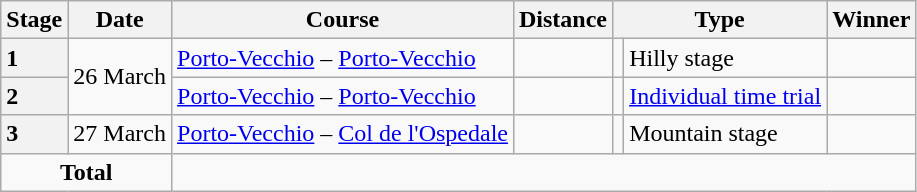<table class="wikitable">
<tr>
<th>Stage</th>
<th>Date</th>
<th>Course</th>
<th>Distance</th>
<th colspan="2">Type</th>
<th>Winner</th>
</tr>
<tr>
<th style="text-align:left">1</th>
<td style="text-align:right;" rowspan="2">26 March</td>
<td><a href='#'>Porto-Vecchio</a> – <a href='#'>Porto-Vecchio</a></td>
<td style="text-align:center;"></td>
<td></td>
<td>Hilly stage</td>
<td></td>
</tr>
<tr>
<th style="text-align:left">2</th>
<td><a href='#'>Porto-Vecchio</a> – <a href='#'>Porto-Vecchio</a></td>
<td style="text-align:center;"></td>
<td></td>
<td><a href='#'>Individual time trial</a></td>
<td></td>
</tr>
<tr>
<th style="text-align:left">3</th>
<td align=right>27 March</td>
<td><a href='#'>Porto-Vecchio</a> – <a href='#'>Col de l'Ospedale</a></td>
<td style="text-align:center;"></td>
<td></td>
<td>Mountain stage</td>
<td></td>
</tr>
<tr>
<td colspan="2" style="text-align:center;"><strong>Total</strong></td>
<td colspan="5" style="text-align:center;"></td>
</tr>
</table>
